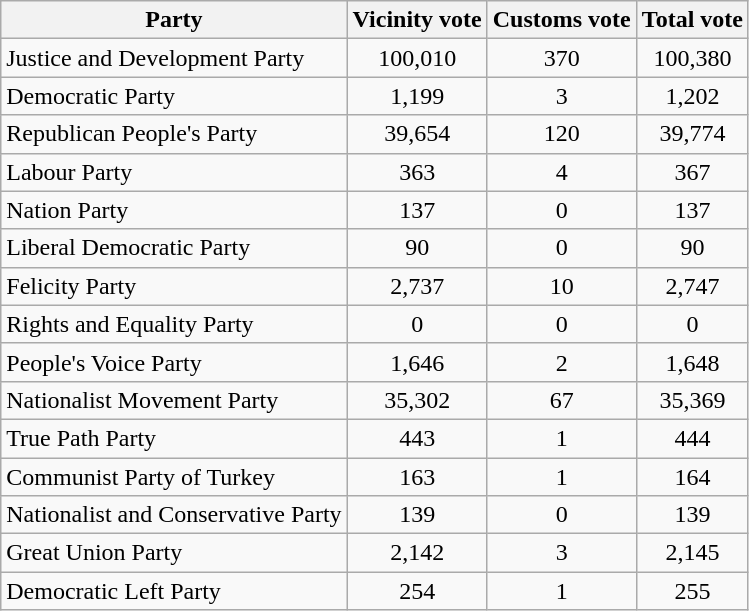<table class="wikitable sortable">
<tr>
<th style="text-align:center;">Party</th>
<th style="text-align:center;">Vicinity vote</th>
<th style="text-align:center;">Customs vote</th>
<th style="text-align:center;">Total vote</th>
</tr>
<tr>
<td>Justice and Development Party</td>
<td style="text-align:center;">100,010</td>
<td style="text-align:center;">370</td>
<td style="text-align:center;">100,380</td>
</tr>
<tr>
<td>Democratic Party</td>
<td style="text-align:center;">1,199</td>
<td style="text-align:center;">3</td>
<td style="text-align:center;">1,202</td>
</tr>
<tr>
<td>Republican People's Party</td>
<td style="text-align:center;">39,654</td>
<td style="text-align:center;">120</td>
<td style="text-align:center;">39,774</td>
</tr>
<tr>
<td>Labour Party</td>
<td style="text-align:center;">363</td>
<td style="text-align:center;">4</td>
<td style="text-align:center;">367</td>
</tr>
<tr>
<td>Nation Party</td>
<td style="text-align:center;">137</td>
<td style="text-align:center;">0</td>
<td style="text-align:center;">137</td>
</tr>
<tr>
<td>Liberal Democratic Party</td>
<td style="text-align:center;">90</td>
<td style="text-align:center;">0</td>
<td style="text-align:center;">90</td>
</tr>
<tr>
<td>Felicity Party</td>
<td style="text-align:center;">2,737</td>
<td style="text-align:center;">10</td>
<td style="text-align:center;">2,747</td>
</tr>
<tr>
<td>Rights and Equality Party</td>
<td style="text-align:center;">0</td>
<td style="text-align:center;">0</td>
<td style="text-align:center;">0</td>
</tr>
<tr>
<td>People's Voice Party</td>
<td style="text-align:center;">1,646</td>
<td style="text-align:center;">2</td>
<td style="text-align:center;">1,648</td>
</tr>
<tr>
<td>Nationalist Movement Party</td>
<td style="text-align:center;">35,302</td>
<td style="text-align:center;">67</td>
<td style="text-align:center;">35,369</td>
</tr>
<tr>
<td>True Path Party</td>
<td style="text-align:center;">443</td>
<td style="text-align:center;">1</td>
<td style="text-align:center;">444</td>
</tr>
<tr>
<td>Communist Party of Turkey</td>
<td style="text-align:center;">163</td>
<td style="text-align:center;">1</td>
<td style="text-align:center;">164</td>
</tr>
<tr>
<td>Nationalist and Conservative Party</td>
<td style="text-align:center;">139</td>
<td style="text-align:center;">0</td>
<td style="text-align:center;">139</td>
</tr>
<tr>
<td>Great Union Party</td>
<td style="text-align:center;">2,142</td>
<td style="text-align:center;">3</td>
<td style="text-align:center;">2,145</td>
</tr>
<tr>
<td>Democratic Left Party</td>
<td style="text-align:center;">254</td>
<td style="text-align:center;">1</td>
<td style="text-align:center;">255</td>
</tr>
</table>
